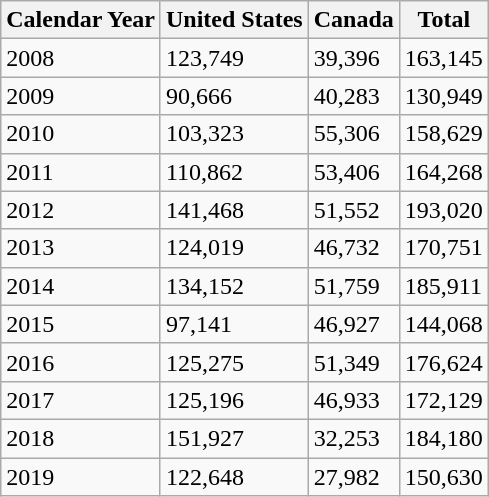<table class="wikitable">
<tr>
<th>Calendar Year</th>
<th>United States</th>
<th>Canada</th>
<th>Total</th>
</tr>
<tr>
<td>2008</td>
<td>123,749</td>
<td>39,396</td>
<td>163,145</td>
</tr>
<tr>
<td>2009</td>
<td>90,666</td>
<td>40,283</td>
<td>130,949</td>
</tr>
<tr>
<td>2010</td>
<td>103,323</td>
<td>55,306</td>
<td>158,629</td>
</tr>
<tr>
<td>2011</td>
<td>110,862</td>
<td>53,406</td>
<td>164,268</td>
</tr>
<tr>
<td>2012</td>
<td>141,468</td>
<td>51,552</td>
<td>193,020</td>
</tr>
<tr>
<td>2013</td>
<td>124,019</td>
<td>46,732</td>
<td>170,751</td>
</tr>
<tr>
<td>2014</td>
<td>134,152</td>
<td>51,759</td>
<td>185,911</td>
</tr>
<tr>
<td>2015</td>
<td>97,141</td>
<td>46,927</td>
<td>144,068</td>
</tr>
<tr>
<td>2016</td>
<td>125,275</td>
<td>51,349</td>
<td>176,624</td>
</tr>
<tr>
<td>2017</td>
<td>125,196</td>
<td>46,933</td>
<td>172,129</td>
</tr>
<tr>
<td>2018</td>
<td>151,927</td>
<td>32,253</td>
<td>184,180</td>
</tr>
<tr>
<td>2019</td>
<td>122,648</td>
<td>27,982</td>
<td>150,630</td>
</tr>
</table>
